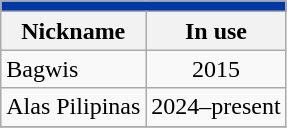<table class="wikitable floatright">
<tr>
<th colspan="2" style="background:#0038A8; color:#FFFFFF;"></th>
</tr>
<tr>
<th>Nickname</th>
<th>In use</th>
</tr>
<tr>
<td>Bagwis</td>
<td style="text-align:center">2015</td>
</tr>
<tr>
<td>Alas Pilipinas</td>
<td style="text-align:center">2024–present</td>
</tr>
<tr>
</tr>
</table>
